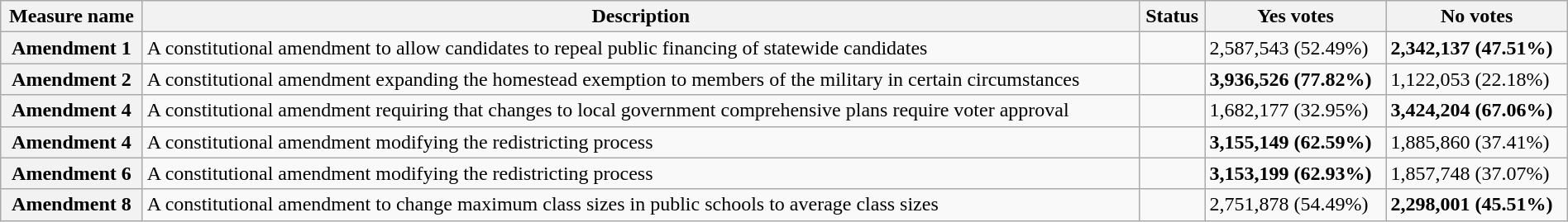<table class="wikitable sortable plainrowheaders" style="width:100%">
<tr>
<th scope="col">Measure name</th>
<th class="unsortable" scope="col">Description</th>
<th scope="col">Status</th>
<th scope="col">Yes votes</th>
<th scope="col">No votes</th>
</tr>
<tr>
<th scope="row">Amendment 1</th>
<td>A constitutional amendment to allow candidates to repeal public financing of statewide candidates</td>
<td></td>
<td>2,587,543 (52.49%)</td>
<td><strong>2,342,137 (47.51%)</strong></td>
</tr>
<tr>
<th scope="row">Amendment 2</th>
<td>A constitutional amendment expanding the homestead exemption to members of the military in certain circumstances</td>
<td></td>
<td><strong>3,936,526 (77.82%)</strong></td>
<td>1,122,053 (22.18%)</td>
</tr>
<tr>
<th scope="row">Amendment 4</th>
<td>A constitutional amendment requiring that changes to local government comprehensive plans require voter approval</td>
<td></td>
<td>1,682,177 (32.95%)</td>
<td><strong>3,424,204 (67.06%)</strong></td>
</tr>
<tr>
<th scope="row">Amendment 4</th>
<td>A constitutional amendment modifying the redistricting process</td>
<td></td>
<td><strong>3,155,149 (62.59%)</strong></td>
<td>1,885,860 (37.41%)</td>
</tr>
<tr>
<th scope="row">Amendment 6</th>
<td>A constitutional amendment modifying the redistricting process</td>
<td></td>
<td><strong>3,153,199 (62.93%)</strong></td>
<td>1,857,748 (37.07%)</td>
</tr>
<tr>
<th scope="row">Amendment 8</th>
<td>A constitutional amendment to change maximum class sizes in public schools to average class sizes</td>
<td></td>
<td>2,751,878 (54.49%)</td>
<td><strong>2,298,001 (45.51%)</strong></td>
</tr>
</table>
